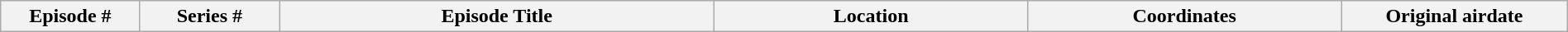<table class="wikitable plainrowheaders" style="width:100%; margin:auto;">
<tr>
<th style="width:8%;">Episode #</th>
<th style="width:8%;">Series #</th>
<th style="width:25%;">Episode Title</th>
<th style="width:18%;">Location</th>
<th style="width:18%;">Coordinates</th>
<th style="width:13%;">Original airdate<br><onlyinclude>












</onlyinclude></th>
</tr>
</table>
